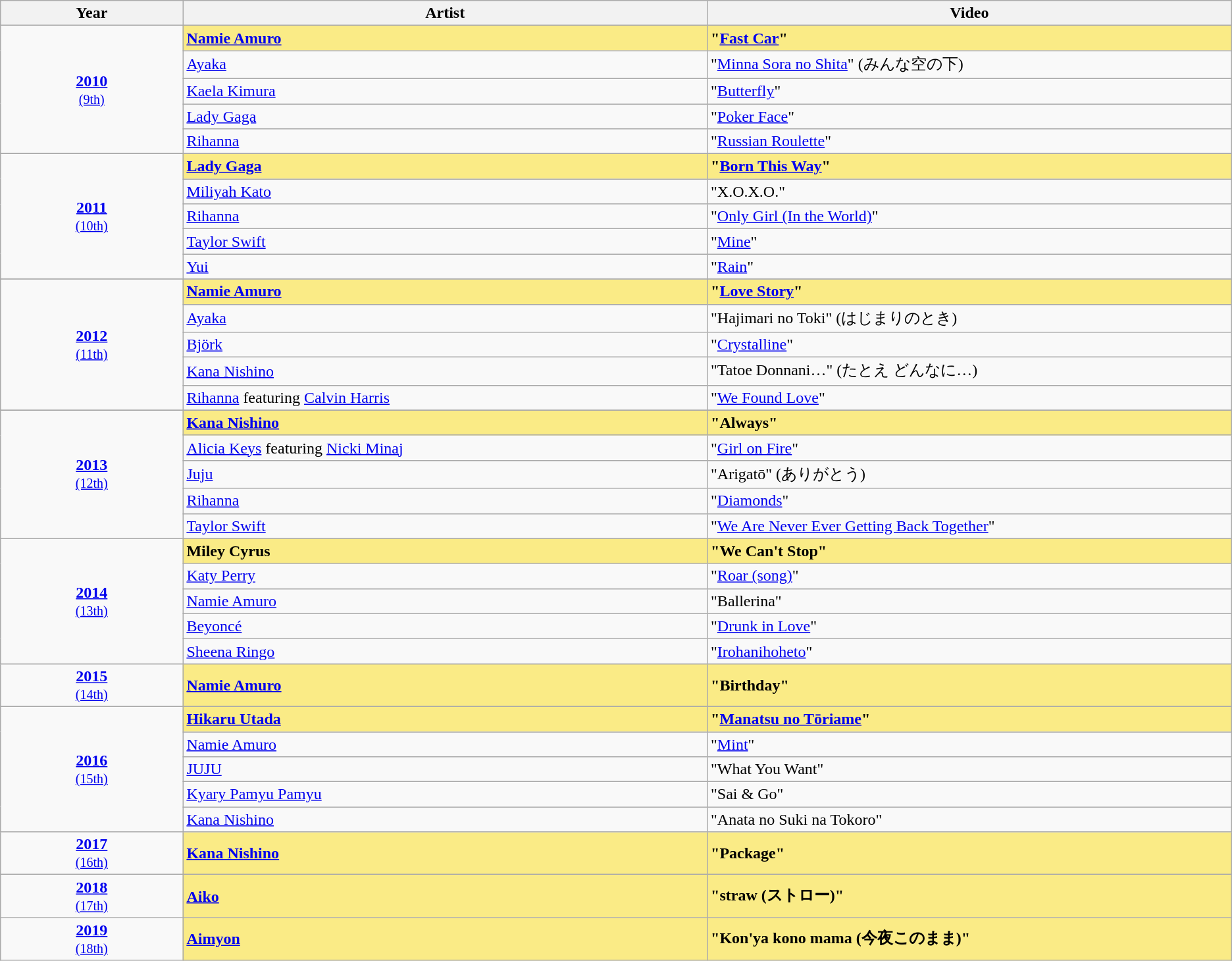<table class="sortable wikitable">
<tr>
<th width="8%">Year</th>
<th width="23%">Artist</th>
<th width="23%">Video</th>
</tr>
<tr>
<td rowspan=5 style="text-align:center"><strong><a href='#'>2010</a></strong><br><small><a href='#'>(9th)</a></small></td>
<td style="background:#FAEB86"><strong><a href='#'>Namie Amuro</a></strong></td>
<td style="background:#FAEB86"><strong>"<a href='#'>Fast Car</a>"</strong></td>
</tr>
<tr>
<td><a href='#'>Ayaka</a></td>
<td>"<a href='#'>Minna Sora no Shita</a>" (みんな空の下)</td>
</tr>
<tr>
<td><a href='#'>Kaela Kimura</a></td>
<td>"<a href='#'>Butterfly</a>"</td>
</tr>
<tr>
<td><a href='#'>Lady Gaga</a></td>
<td>"<a href='#'>Poker Face</a>"</td>
</tr>
<tr>
<td><a href='#'>Rihanna</a></td>
<td>"<a href='#'>Russian Roulette</a>"</td>
</tr>
<tr>
</tr>
<tr>
<td rowspan=5 style="text-align:center"><strong><a href='#'>2011</a></strong><br><small><a href='#'>(10th)</a></small></td>
<td style="background:#FAEB86"><strong><a href='#'>Lady Gaga</a></strong></td>
<td style="background:#FAEB86"><strong>"<a href='#'>Born This Way</a>"</strong></td>
</tr>
<tr>
<td><a href='#'>Miliyah Kato</a></td>
<td>"X.O.X.O."</td>
</tr>
<tr>
<td><a href='#'>Rihanna</a></td>
<td>"<a href='#'>Only Girl (In the World)</a>"</td>
</tr>
<tr>
<td><a href='#'>Taylor Swift</a></td>
<td>"<a href='#'>Mine</a>"</td>
</tr>
<tr>
<td><a href='#'>Yui</a></td>
<td>"<a href='#'>Rain</a>"</td>
</tr>
<tr>
</tr>
<tr>
<td rowspan=5 style="text-align:center"><strong><a href='#'>2012</a></strong><br><small><a href='#'>(11th)</a></small></td>
<td style="background:#FAEB86"><strong><a href='#'>Namie Amuro</a> </strong></td>
<td style="background:#FAEB86"><strong>"<a href='#'>Love Story</a>"</strong></td>
</tr>
<tr>
<td><a href='#'>Ayaka</a></td>
<td>"Hajimari no Toki" (はじまりのとき)</td>
</tr>
<tr>
<td><a href='#'>Björk</a></td>
<td>"<a href='#'>Crystalline</a>"</td>
</tr>
<tr>
<td><a href='#'>Kana Nishino</a></td>
<td>"Tatoe Donnani…" (たとえ どんなに…)</td>
</tr>
<tr>
<td><a href='#'>Rihanna</a> featuring <a href='#'>Calvin Harris</a></td>
<td>"<a href='#'>We Found Love</a>"</td>
</tr>
<tr>
</tr>
<tr>
<td rowspan=5 style="text-align:center"><strong><a href='#'>2013</a></strong><br><small><a href='#'>(12th)</a></small></td>
<td style="background:#FAEB86"><strong><a href='#'>Kana Nishino</a></strong></td>
<td style="background:#FAEB86"><strong>"Always"</strong></td>
</tr>
<tr>
<td><a href='#'>Alicia Keys</a> featuring <a href='#'>Nicki Minaj</a></td>
<td>"<a href='#'>Girl on Fire</a>"</td>
</tr>
<tr>
<td><a href='#'>Juju</a></td>
<td>"Arigatō" (ありがとう)</td>
</tr>
<tr>
<td><a href='#'>Rihanna</a></td>
<td>"<a href='#'>Diamonds</a>"</td>
</tr>
<tr>
<td><a href='#'>Taylor Swift</a></td>
<td>"<a href='#'>We Are Never Ever Getting Back Together</a>"</td>
</tr>
<tr>
<td rowspan=5 style="text-align:center"><strong><a href='#'>2014</a></strong><br><small><a href='#'>(13th)</a></small></td>
<td style="background:#FAEB86"><strong>Miley Cyrus </strong></td>
<td style="background:#FAEB86"><strong>"We Can't Stop"</strong></td>
</tr>
<tr>
<td><a href='#'>Katy Perry </a></td>
<td>"<a href='#'>Roar (song)</a>"</td>
</tr>
<tr>
<td><a href='#'>Namie Amuro</a></td>
<td>"Ballerina"</td>
</tr>
<tr>
<td><a href='#'>Beyoncé</a></td>
<td>"<a href='#'>Drunk in Love</a>"</td>
</tr>
<tr>
<td><a href='#'>Sheena Ringo</a></td>
<td>"<a href='#'>Irohanihoheto</a>"</td>
</tr>
<tr>
<td style="text-align:center"><strong><a href='#'>2015</a></strong><br><small><a href='#'>(14th)</a></small></td>
<td style="background:#FAEB86"><strong><a href='#'>Namie Amuro</a> </strong></td>
<td style="background:#FAEB86"><strong>"Birthday"</strong></td>
</tr>
<tr>
<td rowspan=5 style="text-align:center"><strong><a href='#'>2016</a></strong><br><small><a href='#'>(15th)</a></small></td>
<td style="background:#FAEB86"><strong><a href='#'>Hikaru Utada </a></strong></td>
<td style="background:#FAEB86"><strong>"<a href='#'>Manatsu no Tōriame</a>"</strong></td>
</tr>
<tr>
<td><a href='#'>Namie Amuro </a></td>
<td>"<a href='#'>Mint</a>"</td>
</tr>
<tr>
<td><a href='#'>JUJU</a></td>
<td>"What You Want"</td>
</tr>
<tr>
<td><a href='#'>Kyary Pamyu Pamyu </a></td>
<td>"Sai & Go"</td>
</tr>
<tr>
<td><a href='#'>Kana Nishino</a></td>
<td>"Anata no Suki na Tokoro"</td>
</tr>
<tr>
<td style="text-align:center"><strong><a href='#'>2017</a></strong><br><small><a href='#'>(16th)</a></small></td>
<td style="background:#FAEB86"><strong><a href='#'>Kana Nishino </a></strong></td>
<td style="background:#FAEB86"><strong>"Package"</strong></td>
</tr>
<tr>
<td style="text-align:center"><strong><a href='#'>2018</a></strong><br><small><a href='#'>(17th)</a></small></td>
<td style="background:#FAEB86"><strong><a href='#'>Aiko</a></strong></td>
<td style="background:#FAEB86"><strong>"straw (ストロー)"</strong></td>
</tr>
<tr>
<td style="text-align:center"><strong><a href='#'>2019</a></strong><br><small><a href='#'>(18th)</a></small></td>
<td style="background:#FAEB86"><strong><a href='#'>Aimyon </a></strong></td>
<td style="background:#FAEB86"><strong>"Kon'ya kono mama (今夜このまま)"</strong></td>
</tr>
</table>
